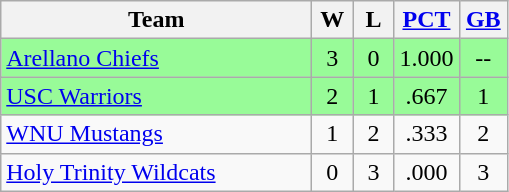<table class="wikitable" style="text-align:center;">
<tr>
<th width=200px>Team</th>
<th width=20px>W</th>
<th width=20px>L</th>
<th width=30px><a href='#'>PCT</a></th>
<th width=25px><a href='#'>GB</a></th>
</tr>
<tr bgcolor=#98fb98>
<td align=left><a href='#'>Arellano Chiefs</a></td>
<td>3</td>
<td>0</td>
<td>1.000</td>
<td>--</td>
</tr>
<tr bgcolor=#98fb98>
<td align=left><a href='#'>USC Warriors</a></td>
<td>2</td>
<td>1</td>
<td>.667</td>
<td>1</td>
</tr>
<tr>
<td align=left><a href='#'>WNU Mustangs</a></td>
<td>1</td>
<td>2</td>
<td>.333</td>
<td>2</td>
</tr>
<tr>
<td align=left><a href='#'>Holy Trinity Wildcats</a></td>
<td>0</td>
<td>3</td>
<td>.000</td>
<td>3</td>
</tr>
</table>
